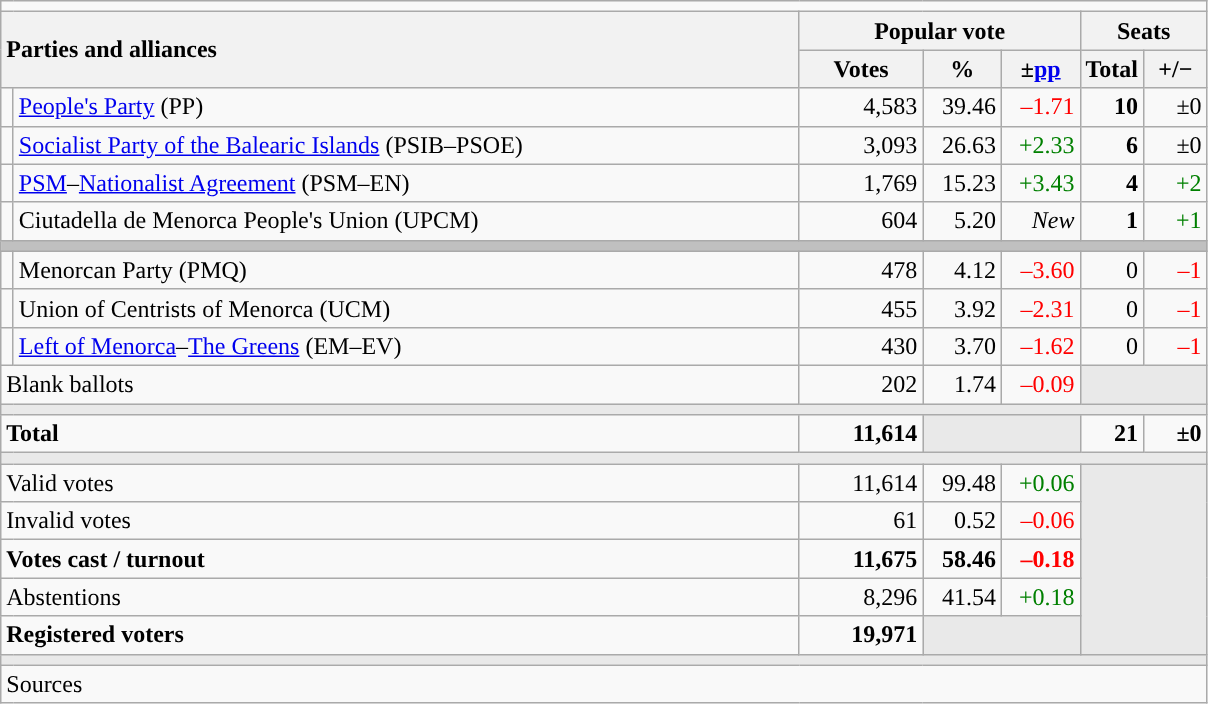<table class="wikitable" style="text-align:right;">
<tr>
<td colspan="7"></td>
</tr>
<tr>
<th style="text-align:left;" rowspan="2" colspan="2" width="525">Parties and alliances</th>
<th colspan="3">Popular vote</th>
<th colspan="2">Seats</th>
</tr>
<tr>
<th width="75">Votes</th>
<th width="45">%</th>
<th width="45">±<a href='#'>pp</a></th>
<th width="35">Total</th>
<th width="35">+/−</th>
</tr>
<tr>
<td width="1" style="color:inherit;background:"></td>
<td align="left"><a href='#'>People's Party</a> (PP)</td>
<td>4,583</td>
<td>39.46</td>
<td style="color:red;">–1.71</td>
<td><strong>10</strong></td>
<td>±0</td>
</tr>
<tr>
<td style="color:inherit;background:"></td>
<td align="left"><a href='#'>Socialist Party of the Balearic Islands</a> (PSIB–PSOE)</td>
<td>3,093</td>
<td>26.63</td>
<td style="color:green;">+2.33</td>
<td><strong>6</strong></td>
<td>±0</td>
</tr>
<tr>
<td style="color:inherit;background:"></td>
<td align="left"><a href='#'>PSM</a>–<a href='#'>Nationalist Agreement</a> (PSM–EN)</td>
<td>1,769</td>
<td>15.23</td>
<td style="color:green;">+3.43</td>
<td><strong>4</strong></td>
<td style="color:green;">+2</td>
</tr>
<tr>
<td style="color:inherit;background:"></td>
<td align="left">Ciutadella de Menorca People's Union (UPCM)</td>
<td>604</td>
<td>5.20</td>
<td><em>New</em></td>
<td><strong>1</strong></td>
<td style="color:green;">+1</td>
</tr>
<tr>
<td colspan="7" bgcolor="#C0C0C0"></td>
</tr>
<tr>
<td style="color:inherit;background:"></td>
<td align="left">Menorcan Party (PMQ)</td>
<td>478</td>
<td>4.12</td>
<td style="color:red;">–3.60</td>
<td>0</td>
<td style="color:red;">–1</td>
</tr>
<tr>
<td style="color:inherit;background:"></td>
<td align="left">Union of Centrists of Menorca (UCM)</td>
<td>455</td>
<td>3.92</td>
<td style="color:red;">–2.31</td>
<td>0</td>
<td style="color:red;">–1</td>
</tr>
<tr>
<td style="color:inherit;background:"></td>
<td align="left"><a href='#'>Left of Menorca</a>–<a href='#'>The Greens</a> (EM–EV)</td>
<td>430</td>
<td>3.70</td>
<td style="color:red;">–1.62</td>
<td>0</td>
<td style="color:red;">–1</td>
</tr>
<tr>
<td align="left" colspan="2">Blank ballots</td>
<td>202</td>
<td>1.74</td>
<td style="color:red;">–0.09</td>
<td bgcolor="#E9E9E9" colspan="2"></td>
</tr>
<tr>
<td colspan="7" bgcolor="#E9E9E9"></td>
</tr>
<tr style="font-weight:bold;">
<td align="left" colspan="2">Total</td>
<td>11,614</td>
<td bgcolor="#E9E9E9" colspan="2"></td>
<td>21</td>
<td>±0</td>
</tr>
<tr>
<td colspan="7" bgcolor="#E9E9E9"></td>
</tr>
<tr>
<td align="left" colspan="2">Valid votes</td>
<td>11,614</td>
<td>99.48</td>
<td style="color:green;">+0.06</td>
<td bgcolor="#E9E9E9" colspan="2" rowspan="5"></td>
</tr>
<tr>
<td align="left" colspan="2">Invalid votes</td>
<td>61</td>
<td>0.52</td>
<td style="color:red;">–0.06</td>
</tr>
<tr style="font-weight:bold;">
<td align="left" colspan="2">Votes cast / turnout</td>
<td>11,675</td>
<td>58.46</td>
<td style="color:red;">–0.18</td>
</tr>
<tr>
<td align="left" colspan="2">Abstentions</td>
<td>8,296</td>
<td>41.54</td>
<td style="color:green;">+0.18</td>
</tr>
<tr style="font-weight:bold;">
<td align="left" colspan="2">Registered voters</td>
<td>19,971</td>
<td bgcolor="#E9E9E9" colspan="2"></td>
</tr>
<tr>
<td colspan="7" bgcolor="#E9E9E9"></td>
</tr>
<tr>
<td align="left" colspan="7">Sources</td>
</tr>
</table>
